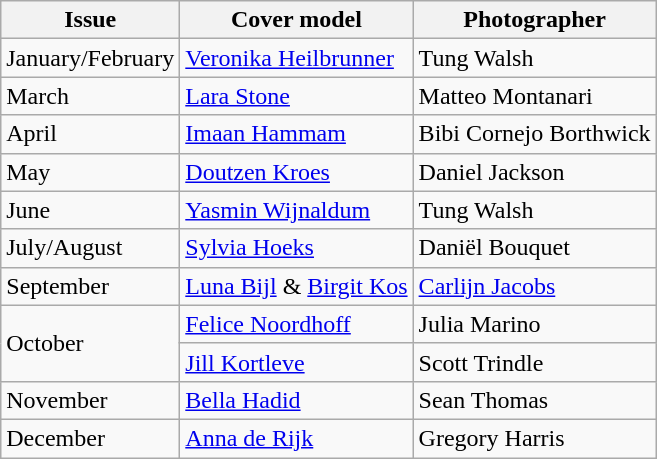<table class="sortable wikitable">
<tr>
<th>Issue</th>
<th>Cover model</th>
<th>Photographer</th>
</tr>
<tr>
<td>January/February</td>
<td><a href='#'>Veronika Heilbrunner</a></td>
<td>Tung Walsh</td>
</tr>
<tr>
<td>March</td>
<td><a href='#'>Lara Stone</a></td>
<td>Matteo Montanari</td>
</tr>
<tr>
<td>April</td>
<td><a href='#'>Imaan Hammam</a></td>
<td>Bibi Cornejo Borthwick</td>
</tr>
<tr>
<td>May</td>
<td><a href='#'>Doutzen Kroes</a></td>
<td>Daniel Jackson</td>
</tr>
<tr>
<td>June</td>
<td><a href='#'>Yasmin Wijnaldum</a></td>
<td>Tung Walsh</td>
</tr>
<tr>
<td>July/August</td>
<td><a href='#'>Sylvia Hoeks</a></td>
<td>Daniël Bouquet</td>
</tr>
<tr>
<td>September</td>
<td><a href='#'>Luna Bijl</a> & <a href='#'>Birgit Kos</a></td>
<td><a href='#'>Carlijn Jacobs</a></td>
</tr>
<tr>
<td rowspan=2>October</td>
<td><a href='#'>Felice Noordhoff</a></td>
<td>Julia Marino</td>
</tr>
<tr>
<td><a href='#'>Jill Kortleve</a></td>
<td>Scott Trindle</td>
</tr>
<tr>
<td>November</td>
<td><a href='#'>Bella Hadid</a></td>
<td>Sean Thomas</td>
</tr>
<tr>
<td>December</td>
<td><a href='#'>Anna de Rijk</a></td>
<td>Gregory Harris</td>
</tr>
</table>
